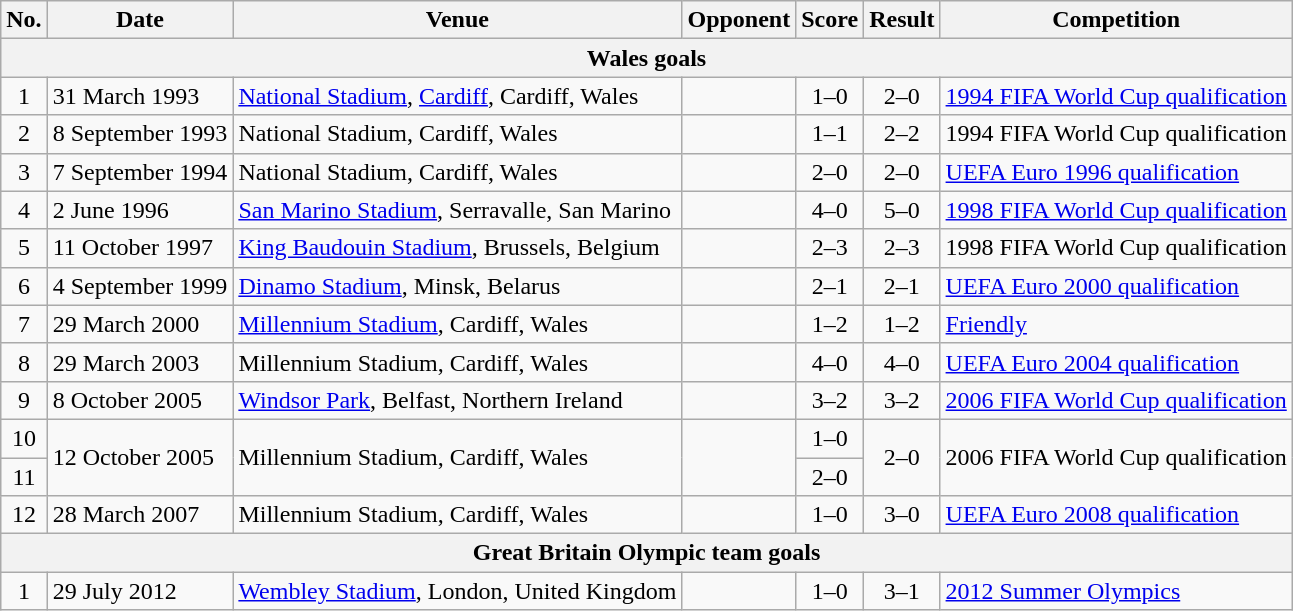<table class="wikitable sortable">
<tr>
<th scope="col">No.</th>
<th scope="col">Date</th>
<th scope="col">Venue</th>
<th scope="col">Opponent</th>
<th scope="col">Score</th>
<th scope="col">Result</th>
<th scope="col">Competition</th>
</tr>
<tr>
<th colspan="7">Wales goals</th>
</tr>
<tr>
<td align="center">1</td>
<td>31 March 1993</td>
<td><a href='#'>National Stadium</a>, <a href='#'>Cardiff</a>, Cardiff, Wales</td>
<td></td>
<td align="center">1–0</td>
<td align="center">2–0</td>
<td><a href='#'>1994 FIFA World Cup qualification</a></td>
</tr>
<tr>
<td align="center">2</td>
<td>8 September 1993</td>
<td>National Stadium, Cardiff, Wales</td>
<td></td>
<td align="center">1–1</td>
<td align="center">2–2</td>
<td>1994 FIFA World Cup qualification</td>
</tr>
<tr>
<td align="center">3</td>
<td>7 September 1994</td>
<td>National Stadium, Cardiff, Wales</td>
<td></td>
<td align="center">2–0</td>
<td align="center">2–0</td>
<td><a href='#'>UEFA Euro 1996 qualification</a></td>
</tr>
<tr>
<td align="center">4</td>
<td>2 June 1996</td>
<td><a href='#'>San Marino Stadium</a>, Serravalle, San Marino</td>
<td></td>
<td align="center">4–0</td>
<td align="center">5–0</td>
<td><a href='#'>1998 FIFA World Cup qualification</a></td>
</tr>
<tr>
<td align="center">5</td>
<td>11 October 1997</td>
<td><a href='#'>King Baudouin Stadium</a>, Brussels, Belgium</td>
<td></td>
<td align="center">2–3</td>
<td align="center">2–3</td>
<td>1998 FIFA World Cup qualification</td>
</tr>
<tr>
<td align="center">6</td>
<td>4 September 1999</td>
<td><a href='#'>Dinamo Stadium</a>, Minsk, Belarus</td>
<td></td>
<td align="center">2–1</td>
<td align="center">2–1</td>
<td><a href='#'>UEFA Euro 2000 qualification</a></td>
</tr>
<tr>
<td align="center">7</td>
<td>29 March 2000</td>
<td><a href='#'>Millennium Stadium</a>, Cardiff, Wales</td>
<td></td>
<td align="center">1–2</td>
<td align="center">1–2</td>
<td><a href='#'>Friendly</a></td>
</tr>
<tr>
<td align="center">8</td>
<td>29 March 2003</td>
<td>Millennium Stadium, Cardiff, Wales</td>
<td></td>
<td align="center">4–0</td>
<td align="center">4–0</td>
<td><a href='#'>UEFA Euro 2004 qualification</a></td>
</tr>
<tr>
<td align="center">9</td>
<td>8 October 2005</td>
<td><a href='#'>Windsor Park</a>, Belfast, Northern Ireland</td>
<td></td>
<td align="center">3–2</td>
<td align="center">3–2</td>
<td><a href='#'>2006 FIFA World Cup qualification</a></td>
</tr>
<tr>
<td align="center">10</td>
<td rowspan="2">12 October 2005</td>
<td rowspan="2">Millennium Stadium, Cardiff, Wales</td>
<td rowspan="2"></td>
<td align="center">1–0</td>
<td rowspan="2" align="center">2–0</td>
<td rowspan="2">2006 FIFA World Cup qualification</td>
</tr>
<tr>
<td align="center">11</td>
<td align="center">2–0</td>
</tr>
<tr>
<td align="center">12</td>
<td>28 March 2007</td>
<td>Millennium Stadium, Cardiff, Wales</td>
<td></td>
<td align="center">1–0</td>
<td align="center">3–0</td>
<td><a href='#'>UEFA Euro 2008 qualification</a></td>
</tr>
<tr>
<th colspan="7">Great Britain Olympic team goals</th>
</tr>
<tr>
<td align="center">1</td>
<td>29 July 2012</td>
<td><a href='#'>Wembley Stadium</a>, London, United Kingdom</td>
<td></td>
<td align="center">1–0</td>
<td align="center">3–1</td>
<td><a href='#'>2012 Summer Olympics</a></td>
</tr>
</table>
